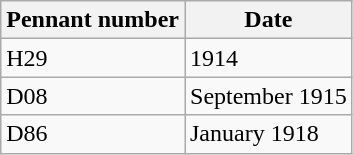<table class="wikitable" style="text-align:left">
<tr>
<th>Pennant number</th>
<th>Date</th>
</tr>
<tr>
<td>H29</td>
<td>1914</td>
</tr>
<tr>
<td>D08</td>
<td>September 1915</td>
</tr>
<tr>
<td>D86</td>
<td>January 1918</td>
</tr>
</table>
